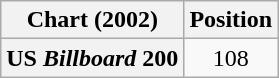<table class="wikitable plainrowheaders" style="text-align:center">
<tr>
<th scope="col">Chart (2002)</th>
<th scope="col">Position</th>
</tr>
<tr>
<th scope="row">US <em>Billboard</em> 200</th>
<td>108</td>
</tr>
</table>
